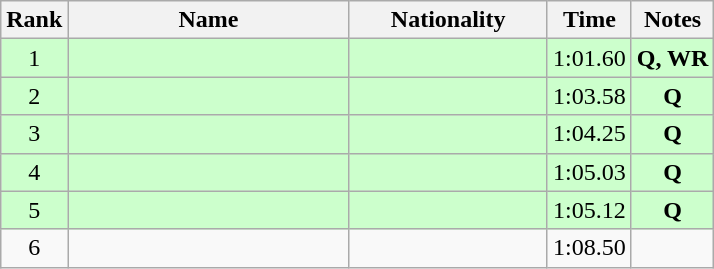<table class="wikitable sortable" style="text-align:center">
<tr>
<th>Rank</th>
<th style="width:180px">Name</th>
<th style="width:125px">Nationality</th>
<th>Time</th>
<th>Notes</th>
</tr>
<tr style="background:#cfc;">
<td>1</td>
<td style="text-align:left;"></td>
<td style="text-align:left;"></td>
<td>1:01.60</td>
<td><strong>Q, WR</strong></td>
</tr>
<tr style="background:#cfc;">
<td>2</td>
<td style="text-align:left;"></td>
<td style="text-align:left;"></td>
<td>1:03.58</td>
<td><strong>Q</strong></td>
</tr>
<tr style="background:#cfc;">
<td>3</td>
<td style="text-align:left;"></td>
<td style="text-align:left;"></td>
<td>1:04.25</td>
<td><strong>Q</strong></td>
</tr>
<tr style="background:#cfc;">
<td>4</td>
<td style="text-align:left;"></td>
<td style="text-align:left;"></td>
<td>1:05.03</td>
<td><strong>Q</strong></td>
</tr>
<tr style="background:#cfc;">
<td>5</td>
<td style="text-align:left;"></td>
<td style="text-align:left;"></td>
<td>1:05.12</td>
<td><strong>Q</strong></td>
</tr>
<tr>
<td>6</td>
<td style="text-align:left;"></td>
<td style="text-align:left;"></td>
<td>1:08.50</td>
<td></td>
</tr>
</table>
